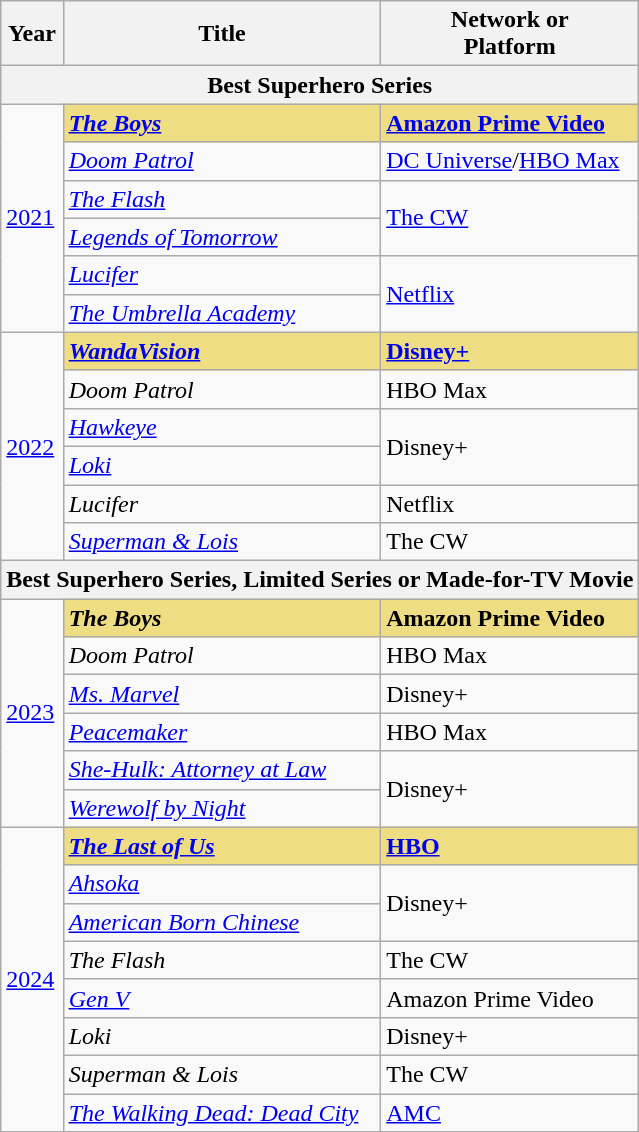<table class="wikitable">
<tr>
<th>Year</th>
<th>Title</th>
<th>Network or<br>Platform</th>
</tr>
<tr>
<th colspan="3">Best Superhero Series</th>
</tr>
<tr>
<td rowspan="6"><a href='#'>2021</a></td>
<td style="background:#EEDD82"><strong><em><a href='#'>The Boys</a></em></strong></td>
<td style="background:#EEDD82"><strong><a href='#'>Amazon Prime Video</a></strong></td>
</tr>
<tr>
<td><em><a href='#'>Doom Patrol</a></em></td>
<td><a href='#'>DC Universe</a>/<a href='#'>HBO Max</a></td>
</tr>
<tr>
<td><em><a href='#'>The Flash</a></em></td>
<td rowspan="2"><a href='#'>The CW</a></td>
</tr>
<tr>
<td><em><a href='#'>Legends of Tomorrow</a></em></td>
</tr>
<tr>
<td><em><a href='#'>Lucifer</a></em></td>
<td rowspan="2"><a href='#'>Netflix</a></td>
</tr>
<tr>
<td><em><a href='#'>The Umbrella Academy</a></em></td>
</tr>
<tr>
<td rowspan="6"><a href='#'>2022</a></td>
<td style="background:#EEDD82"><strong><em><a href='#'>WandaVision</a></em></strong></td>
<td style="background:#EEDD82"><strong><a href='#'>Disney+</a></strong></td>
</tr>
<tr>
<td><em>Doom Patrol</em></td>
<td>HBO Max</td>
</tr>
<tr>
<td><em><a href='#'>Hawkeye</a></em></td>
<td rowspan="2">Disney+</td>
</tr>
<tr>
<td><em><a href='#'>Loki</a></em></td>
</tr>
<tr>
<td><em>Lucifer</em></td>
<td>Netflix</td>
</tr>
<tr>
<td><em><a href='#'>Superman & Lois</a></em></td>
<td>The CW</td>
</tr>
<tr>
<th colspan="3">Best Superhero Series, Limited Series or Made-for-TV Movie</th>
</tr>
<tr>
<td rowspan="6"><a href='#'>2023</a></td>
<td style="background:#EEDD82"><strong><em>The Boys</em></strong></td>
<td style="background:#EEDD82"><strong>Amazon Prime Video</strong></td>
</tr>
<tr>
<td><em>Doom Patrol</em></td>
<td>HBO Max</td>
</tr>
<tr>
<td><em><a href='#'>Ms. Marvel</a></em></td>
<td>Disney+</td>
</tr>
<tr>
<td><em><a href='#'>Peacemaker</a></em></td>
<td>HBO Max</td>
</tr>
<tr>
<td><em><a href='#'>She-Hulk: Attorney at Law</a></em></td>
<td rowspan="2">Disney+</td>
</tr>
<tr>
<td><em><a href='#'>Werewolf by Night</a></em></td>
</tr>
<tr>
<td rowspan="8"><a href='#'>2024</a></td>
<td style="background:#EEDD82"><strong><em><a href='#'>The Last of Us</a></em></strong></td>
<td style="background:#EEDD82"><strong><a href='#'>HBO</a></strong></td>
</tr>
<tr>
<td><em><a href='#'>Ahsoka</a></em></td>
<td rowspan="2">Disney+</td>
</tr>
<tr>
<td><em><a href='#'>American Born Chinese</a></em></td>
</tr>
<tr>
<td><em>The Flash</em></td>
<td>The CW</td>
</tr>
<tr>
<td><em><a href='#'>Gen V</a></em></td>
<td>Amazon Prime Video</td>
</tr>
<tr>
<td><em>Loki</em></td>
<td>Disney+</td>
</tr>
<tr>
<td><em>Superman & Lois</em></td>
<td>The CW</td>
</tr>
<tr>
<td><em><a href='#'>The Walking Dead: Dead City</a></em></td>
<td><a href='#'>AMC</a></td>
</tr>
</table>
